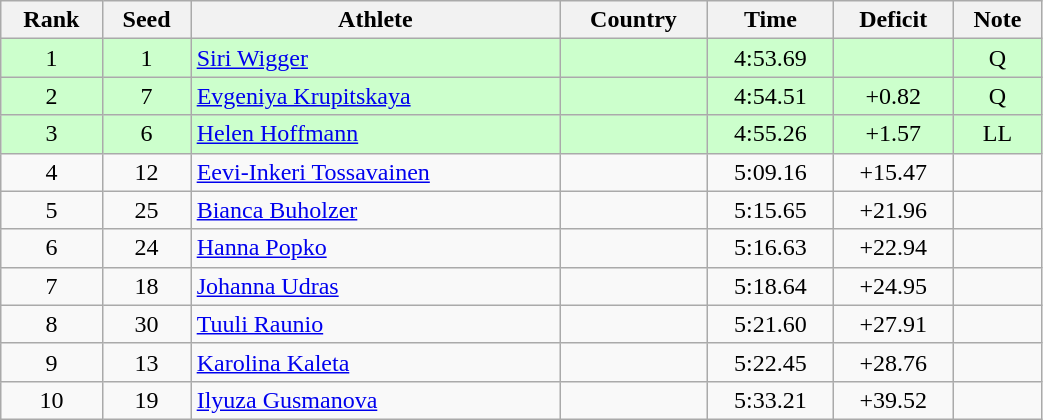<table class="wikitable sortable" style="text-align:center" width=55%>
<tr>
<th>Rank</th>
<th>Seed</th>
<th>Athlete</th>
<th>Country</th>
<th>Time</th>
<th>Deficit</th>
<th>Note</th>
</tr>
<tr bgcolor=ccffcc>
<td>1</td>
<td>1</td>
<td align=left><a href='#'>Siri Wigger</a></td>
<td align=left></td>
<td>4:53.69</td>
<td></td>
<td>Q</td>
</tr>
<tr bgcolor=ccffcc>
<td>2</td>
<td>7</td>
<td align=left><a href='#'>Evgeniya Krupitskaya</a></td>
<td align=left></td>
<td>4:54.51</td>
<td>+0.82</td>
<td>Q</td>
</tr>
<tr bgcolor=ccffcc>
<td>3</td>
<td>6</td>
<td align=left><a href='#'>Helen Hoffmann</a></td>
<td align=left></td>
<td>4:55.26</td>
<td>+1.57</td>
<td>LL</td>
</tr>
<tr>
<td>4</td>
<td>12</td>
<td align=left><a href='#'>Eevi-Inkeri Tossavainen</a></td>
<td align=left></td>
<td>5:09.16</td>
<td>+15.47</td>
<td></td>
</tr>
<tr>
<td>5</td>
<td>25</td>
<td align=left><a href='#'>Bianca Buholzer</a></td>
<td align=left></td>
<td>5:15.65</td>
<td>+21.96</td>
<td></td>
</tr>
<tr>
<td>6</td>
<td>24</td>
<td align=left><a href='#'>Hanna Popko</a></td>
<td align=left></td>
<td>5:16.63</td>
<td>+22.94</td>
<td></td>
</tr>
<tr>
<td>7</td>
<td>18</td>
<td align=left><a href='#'>Johanna Udras</a></td>
<td align=left></td>
<td>5:18.64</td>
<td>+24.95</td>
<td></td>
</tr>
<tr>
<td>8</td>
<td>30</td>
<td align=left><a href='#'>Tuuli Raunio</a></td>
<td align=left></td>
<td>5:21.60</td>
<td>+27.91</td>
<td></td>
</tr>
<tr>
<td>9</td>
<td>13</td>
<td align=left><a href='#'>Karolina Kaleta</a></td>
<td align=left></td>
<td>5:22.45</td>
<td>+28.76</td>
<td></td>
</tr>
<tr>
<td>10</td>
<td>19</td>
<td align=left><a href='#'>Ilyuza Gusmanova</a></td>
<td align=left></td>
<td>5:33.21</td>
<td>+39.52</td>
<td></td>
</tr>
</table>
